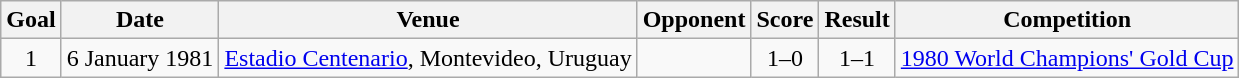<table class="wikitable">
<tr>
<th>Goal</th>
<th>Date</th>
<th>Venue</th>
<th>Opponent</th>
<th>Score</th>
<th>Result</th>
<th>Competition</th>
</tr>
<tr>
<td align=center>1</td>
<td>6 January 1981</td>
<td><a href='#'>Estadio Centenario</a>, Montevideo, Uruguay</td>
<td></td>
<td align=center>1–0</td>
<td align=center>1–1</td>
<td><a href='#'>1980 World Champions' Gold Cup</a></td>
</tr>
</table>
